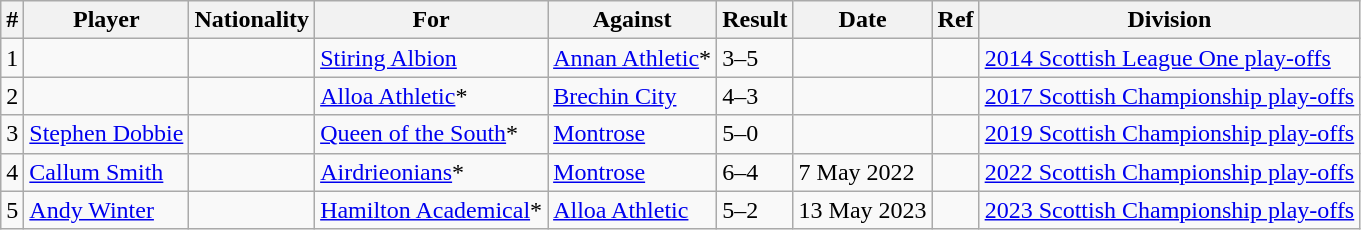<table class="wikitable sortable">
<tr>
<th>#</th>
<th>Player</th>
<th>Nationality</th>
<th>For</th>
<th>Against</th>
<th style="text-align:center">Result</th>
<th>Date</th>
<th class="unsortable" style="text-align:center">Ref</th>
<th>Division</th>
</tr>
<tr>
<td>1</td>
<td></td>
<td></td>
<td><a href='#'>Stiring Albion</a></td>
<td><a href='#'>Annan Athletic</a>*</td>
<td>3–5</td>
<td></td>
<td></td>
<td><a href='#'>2014 Scottish League One play-offs</a></td>
</tr>
<tr>
<td>2</td>
<td></td>
<td></td>
<td><a href='#'>Alloa Athletic</a>*</td>
<td><a href='#'>Brechin City</a></td>
<td>4–3</td>
<td></td>
<td></td>
<td><a href='#'>2017 Scottish Championship play-offs</a></td>
</tr>
<tr>
<td>3</td>
<td><a href='#'>Stephen Dobbie</a></td>
<td></td>
<td><a href='#'>Queen of the South</a>*</td>
<td><a href='#'>Montrose</a></td>
<td>5–0</td>
<td></td>
<td></td>
<td><a href='#'>2019 Scottish Championship play-offs</a></td>
</tr>
<tr>
<td>4</td>
<td><a href='#'>Callum Smith</a></td>
<td></td>
<td><a href='#'>Airdrieonians</a>*</td>
<td><a href='#'>Montrose</a></td>
<td>6–4</td>
<td>7 May 2022</td>
<td></td>
<td><a href='#'>2022 Scottish Championship play-offs</a></td>
</tr>
<tr>
<td>5</td>
<td><a href='#'>Andy Winter</a></td>
<td></td>
<td><a href='#'>Hamilton Academical</a>*</td>
<td><a href='#'>Alloa Athletic</a></td>
<td>5–2</td>
<td>13 May 2023</td>
<td></td>
<td><a href='#'>2023 Scottish Championship play-offs</a></td>
</tr>
</table>
